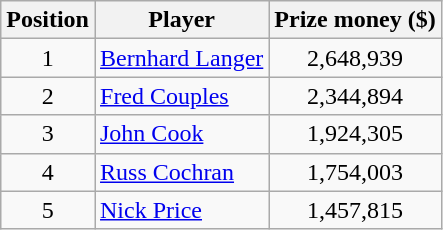<table class="wikitable">
<tr>
<th>Position</th>
<th>Player</th>
<th>Prize money ($)</th>
</tr>
<tr>
<td align=center>1</td>
<td> <a href='#'>Bernhard Langer</a></td>
<td align=center>2,648,939</td>
</tr>
<tr>
<td align=center>2</td>
<td> <a href='#'>Fred Couples</a></td>
<td align=center>2,344,894</td>
</tr>
<tr>
<td align=center>3</td>
<td> <a href='#'>John Cook</a></td>
<td align=center>1,924,305</td>
</tr>
<tr>
<td align=center>4</td>
<td> <a href='#'>Russ Cochran</a></td>
<td align=center>1,754,003</td>
</tr>
<tr>
<td align=center>5</td>
<td> <a href='#'>Nick Price</a></td>
<td align=center>1,457,815</td>
</tr>
</table>
